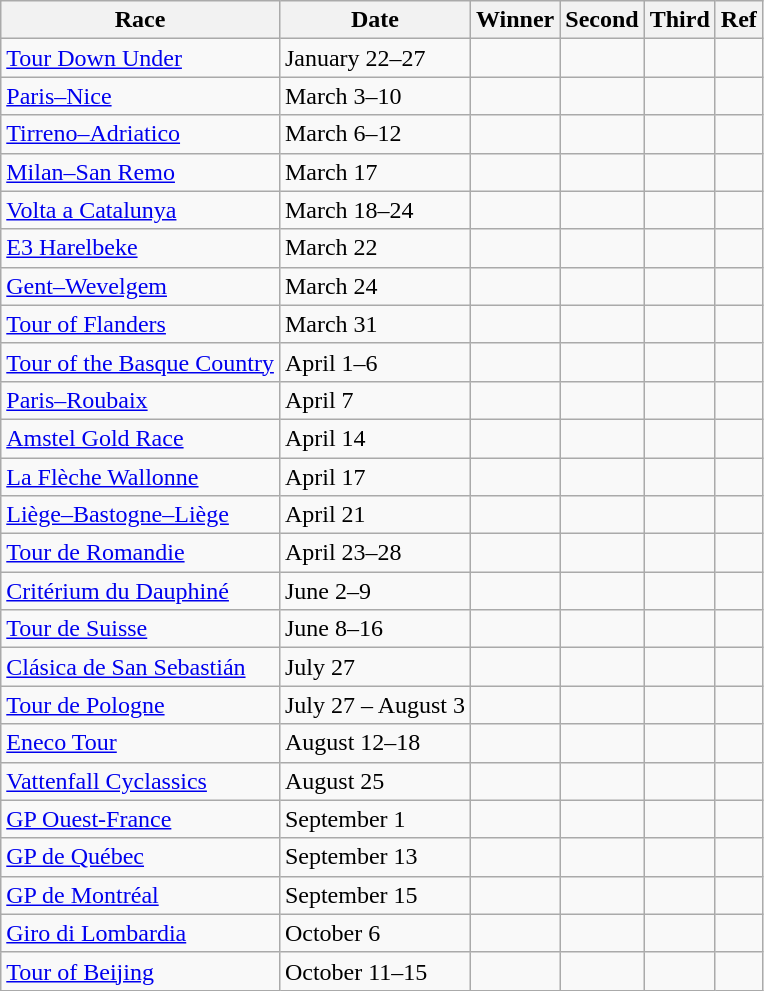<table class="wikitable">
<tr>
<th>Race</th>
<th>Date</th>
<th>Winner</th>
<th>Second</th>
<th>Third</th>
<th>Ref</th>
</tr>
<tr>
<td> <a href='#'>Tour Down Under</a></td>
<td>January 22–27</td>
<td></td>
<td></td>
<td></td>
<td style="text-align:center;"></td>
</tr>
<tr>
<td> <a href='#'>Paris–Nice</a></td>
<td>March 3–10</td>
<td></td>
<td></td>
<td></td>
<td style="text-align:center;"></td>
</tr>
<tr>
<td> <a href='#'>Tirreno–Adriatico</a></td>
<td>March 6–12</td>
<td></td>
<td></td>
<td></td>
<td style="text-align:center;"></td>
</tr>
<tr>
<td> <a href='#'>Milan–San Remo</a></td>
<td>March 17</td>
<td></td>
<td></td>
<td></td>
<td style="text-align:center;"></td>
</tr>
<tr>
<td> <a href='#'>Volta a Catalunya</a></td>
<td>March 18–24</td>
<td></td>
<td></td>
<td></td>
<td style="text-align:center;"></td>
</tr>
<tr>
<td> <a href='#'>E3 Harelbeke</a></td>
<td>March 22</td>
<td></td>
<td></td>
<td></td>
<td style="text-align:center;"></td>
</tr>
<tr>
<td> <a href='#'>Gent–Wevelgem</a></td>
<td>March 24</td>
<td></td>
<td></td>
<td></td>
<td style="text-align:center;"></td>
</tr>
<tr>
<td> <a href='#'>Tour of Flanders</a></td>
<td>March 31</td>
<td></td>
<td></td>
<td></td>
<td style="text-align:center;"></td>
</tr>
<tr>
<td> <a href='#'>Tour of the Basque Country</a></td>
<td>April 1–6</td>
<td></td>
<td></td>
<td></td>
<td style="text-align:center;"></td>
</tr>
<tr>
<td> <a href='#'>Paris–Roubaix</a></td>
<td>April 7</td>
<td></td>
<td></td>
<td></td>
<td style="text-align:center;"></td>
</tr>
<tr>
<td> <a href='#'>Amstel Gold Race</a></td>
<td>April 14</td>
<td></td>
<td></td>
<td></td>
<td style="text-align:center;"></td>
</tr>
<tr>
<td> <a href='#'>La Flèche Wallonne</a></td>
<td>April 17</td>
<td></td>
<td></td>
<td></td>
<td style="text-align:center;"></td>
</tr>
<tr>
<td> <a href='#'>Liège–Bastogne–Liège</a></td>
<td>April 21</td>
<td></td>
<td></td>
<td></td>
<td style="text-align:center;"></td>
</tr>
<tr>
<td> <a href='#'>Tour de Romandie</a></td>
<td>April 23–28</td>
<td></td>
<td></td>
<td></td>
<td style="text-align:center;"></td>
</tr>
<tr>
<td> <a href='#'>Critérium du Dauphiné</a></td>
<td>June 2–9</td>
<td></td>
<td></td>
<td></td>
<td style="text-align:center;"></td>
</tr>
<tr>
<td> <a href='#'>Tour de Suisse</a></td>
<td>June 8–16</td>
<td></td>
<td></td>
<td></td>
<td></td>
</tr>
<tr>
<td> <a href='#'>Clásica de San Sebastián</a></td>
<td>July 27</td>
<td></td>
<td></td>
<td></td>
<td></td>
</tr>
<tr>
<td> <a href='#'>Tour de Pologne</a></td>
<td>July 27 – August 3</td>
<td></td>
<td></td>
<td></td>
<td></td>
</tr>
<tr>
<td> <a href='#'>Eneco Tour</a></td>
<td>August 12–18</td>
<td></td>
<td></td>
<td></td>
<td></td>
</tr>
<tr>
<td> <a href='#'>Vattenfall Cyclassics</a></td>
<td>August 25</td>
<td></td>
<td></td>
<td></td>
<td style="text-align:center;"></td>
</tr>
<tr>
<td> <a href='#'>GP Ouest-France</a></td>
<td>September 1</td>
<td></td>
<td></td>
<td></td>
<td style="text-align:center;"></td>
</tr>
<tr>
<td> <a href='#'>GP de Québec</a></td>
<td>September 13</td>
<td></td>
<td></td>
<td></td>
<td></td>
</tr>
<tr>
<td> <a href='#'>GP de Montréal</a></td>
<td>September 15</td>
<td></td>
<td></td>
<td></td>
<td></td>
</tr>
<tr>
<td> <a href='#'>Giro di Lombardia</a></td>
<td>October 6</td>
<td></td>
<td></td>
<td></td>
<td></td>
</tr>
<tr>
<td> <a href='#'>Tour of Beijing</a></td>
<td>October 11–15</td>
<td></td>
<td></td>
<td></td>
<td></td>
</tr>
</table>
